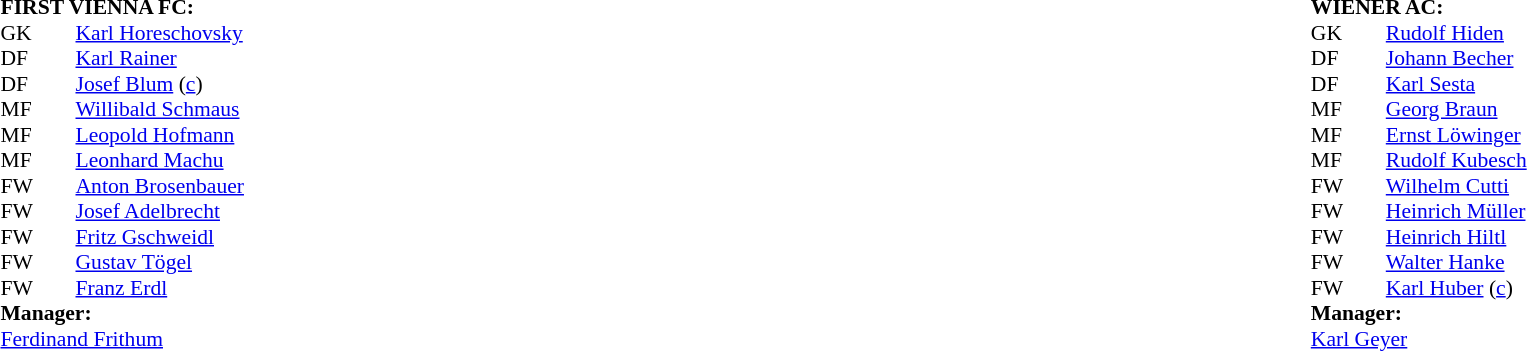<table width="100%">
<tr>
<td valign="top" width="50%"><br><table style="font-size: 90%" cellspacing="0" cellpadding="0">
<tr>
<td colspan="4"><strong>FIRST VIENNA FC:</strong></td>
</tr>
<tr>
<th width="25"></th>
<th width="25"></th>
</tr>
<tr>
<td>GK</td>
<td><strong> </strong></td>
<td> <a href='#'>Karl Horeschovsky</a></td>
</tr>
<tr>
<td>DF</td>
<td><strong> </strong></td>
<td> <a href='#'>Karl Rainer</a></td>
</tr>
<tr>
<td>DF</td>
<td><strong> </strong></td>
<td> <a href='#'>Josef Blum</a> (<a href='#'>c</a>)</td>
</tr>
<tr>
<td>MF</td>
<td><strong> </strong></td>
<td> <a href='#'>Willibald Schmaus</a></td>
</tr>
<tr>
<td>MF</td>
<td><strong> </strong></td>
<td> <a href='#'>Leopold Hofmann</a></td>
</tr>
<tr>
<td>MF</td>
<td><strong> </strong></td>
<td> <a href='#'>Leonhard Machu</a></td>
</tr>
<tr>
<td>FW</td>
<td><strong> </strong></td>
<td> <a href='#'>Anton Brosenbauer</a></td>
</tr>
<tr>
<td>FW</td>
<td><strong> </strong></td>
<td> <a href='#'>Josef Adelbrecht</a></td>
</tr>
<tr>
<td>FW</td>
<td><strong> </strong></td>
<td> <a href='#'>Fritz Gschweidl</a></td>
</tr>
<tr>
<td>FW</td>
<td><strong> </strong></td>
<td> <a href='#'>Gustav Tögel</a></td>
</tr>
<tr>
<td>FW</td>
<td><strong> </strong></td>
<td> <a href='#'>Franz Erdl</a></td>
</tr>
<tr>
<td colspan=3><strong>Manager:</strong></td>
</tr>
<tr>
<td colspan="4"><a href='#'>Ferdinand Frithum</a></td>
</tr>
</table>
</td>
<td></td>
<td valign="top" width="50%"><br><table style="font-size: 90%" cellspacing="0" cellpadding="0" align="center">
<tr>
<td colspan="4"><strong>WIENER AC:</strong></td>
</tr>
<tr>
<th width="25"></th>
<th width="25"></th>
</tr>
<tr>
<td>GK</td>
<td><strong> </strong></td>
<td> <a href='#'>Rudolf Hiden</a></td>
</tr>
<tr>
<td>DF</td>
<td><strong> </strong></td>
<td> <a href='#'>Johann Becher</a></td>
</tr>
<tr>
<td>DF</td>
<td><strong> </strong></td>
<td> <a href='#'>Karl Sesta</a></td>
</tr>
<tr>
<td>MF</td>
<td><strong> </strong></td>
<td> <a href='#'>Georg Braun</a></td>
</tr>
<tr>
<td>MF</td>
<td><strong> </strong></td>
<td> <a href='#'>Ernst Löwinger</a></td>
</tr>
<tr>
<td>MF</td>
<td><strong> </strong></td>
<td> <a href='#'>Rudolf Kubesch</a></td>
</tr>
<tr>
<td>FW</td>
<td><strong> </strong></td>
<td> <a href='#'>Wilhelm Cutti</a></td>
</tr>
<tr>
<td>FW</td>
<td><strong> </strong></td>
<td> <a href='#'>Heinrich Müller</a></td>
</tr>
<tr>
<td>FW</td>
<td><strong> </strong></td>
<td> <a href='#'>Heinrich Hiltl</a></td>
</tr>
<tr>
<td>FW</td>
<td><strong> </strong></td>
<td> <a href='#'>Walter Hanke</a></td>
</tr>
<tr>
<td>FW</td>
<td><strong> </strong></td>
<td> <a href='#'>Karl Huber</a> (<a href='#'>c</a>)</td>
</tr>
<tr>
<td colspan=3><strong>Manager:</strong></td>
</tr>
<tr>
<td colspan="4"><a href='#'>Karl Geyer</a></td>
</tr>
</table>
</td>
</tr>
</table>
